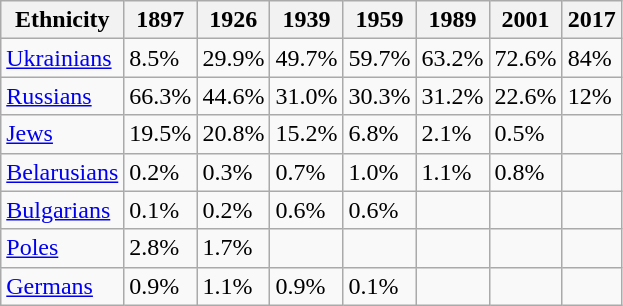<table class="wikitable">
<tr>
<th>Ethnicity</th>
<th>1897</th>
<th>1926</th>
<th>1939</th>
<th>1959</th>
<th>1989</th>
<th>2001</th>
<th>2017</th>
</tr>
<tr>
<td><a href='#'>Ukrainians</a></td>
<td>8.5%</td>
<td>29.9%</td>
<td>49.7%</td>
<td>59.7%</td>
<td>63.2%</td>
<td>72.6%</td>
<td>84%</td>
</tr>
<tr>
<td><a href='#'>Russians</a></td>
<td>66.3%</td>
<td>44.6%</td>
<td>31.0%</td>
<td>30.3%</td>
<td>31.2%</td>
<td>22.6%</td>
<td>12%</td>
</tr>
<tr>
<td><a href='#'>Jews</a></td>
<td>19.5%</td>
<td>20.8%</td>
<td>15.2%</td>
<td>6.8%</td>
<td>2.1%</td>
<td>0.5%</td>
<td></td>
</tr>
<tr>
<td><a href='#'>Belarusians</a></td>
<td>0.2%</td>
<td>0.3%</td>
<td>0.7%</td>
<td>1.0%</td>
<td>1.1%</td>
<td>0.8%</td>
<td></td>
</tr>
<tr>
<td><a href='#'>Bulgarians</a></td>
<td>0.1%</td>
<td>0.2%</td>
<td>0.6%</td>
<td>0.6%</td>
<td></td>
<td></td>
<td></td>
</tr>
<tr>
<td><a href='#'>Poles</a></td>
<td>2.8%</td>
<td>1.7%</td>
<td></td>
<td></td>
<td></td>
<td></td>
<td></td>
</tr>
<tr>
<td><a href='#'>Germans</a></td>
<td>0.9%</td>
<td>1.1%</td>
<td>0.9%</td>
<td>0.1%</td>
<td></td>
<td></td>
<td></td>
</tr>
</table>
